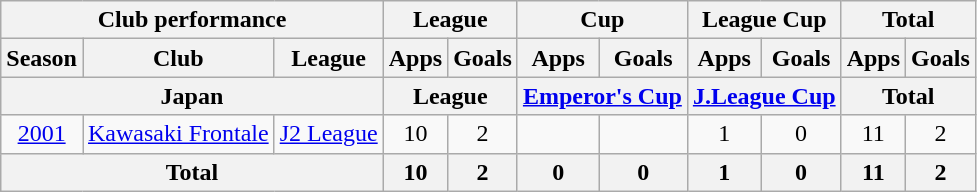<table class="wikitable" style="text-align:center;">
<tr>
<th colspan=3>Club performance</th>
<th colspan=2>League</th>
<th colspan=2>Cup</th>
<th colspan=2>League Cup</th>
<th colspan=2>Total</th>
</tr>
<tr>
<th>Season</th>
<th>Club</th>
<th>League</th>
<th>Apps</th>
<th>Goals</th>
<th>Apps</th>
<th>Goals</th>
<th>Apps</th>
<th>Goals</th>
<th>Apps</th>
<th>Goals</th>
</tr>
<tr>
<th colspan=3>Japan</th>
<th colspan=2>League</th>
<th colspan=2><a href='#'>Emperor's Cup</a></th>
<th colspan=2><a href='#'>J.League Cup</a></th>
<th colspan=2>Total</th>
</tr>
<tr>
<td><a href='#'>2001</a></td>
<td><a href='#'>Kawasaki Frontale</a></td>
<td><a href='#'>J2 League</a></td>
<td>10</td>
<td>2</td>
<td></td>
<td></td>
<td>1</td>
<td>0</td>
<td>11</td>
<td>2</td>
</tr>
<tr>
<th colspan=3>Total</th>
<th>10</th>
<th>2</th>
<th>0</th>
<th>0</th>
<th>1</th>
<th>0</th>
<th>11</th>
<th>2</th>
</tr>
</table>
